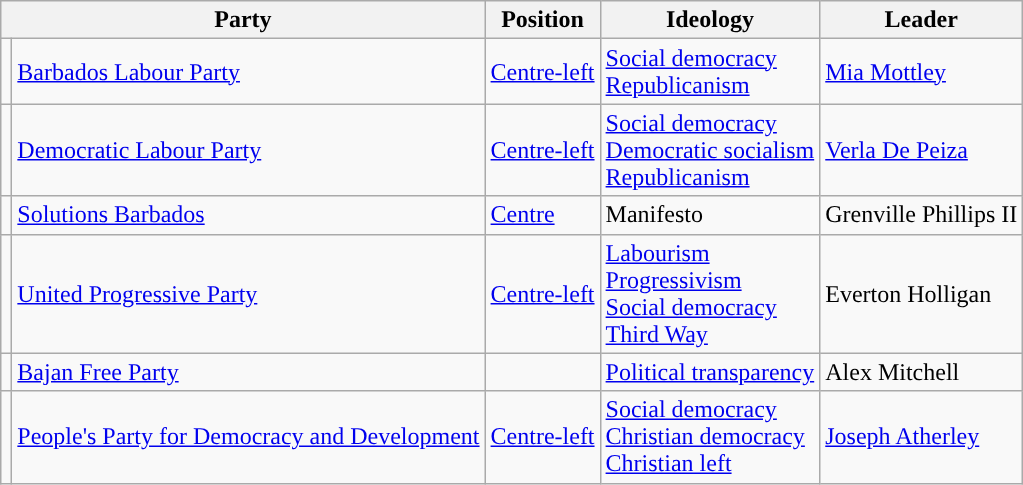<table class="wikitable sortable">
<tr>
<th colspan="2">Party</th>
<th>Position</th>
<th>Ideology</th>
<th>Leader<br></th>
</tr>
<tr>
<td></td>
<td><a href='#'>Barbados Labour Party</a></td>
<td><a href='#'>Centre-left</a></td>
<td><a href='#'>Social democracy</a><br><a href='#'>Republicanism</a></td>
<td><a href='#'>Mia Mottley</a><br></td>
</tr>
<tr>
<td></td>
<td><a href='#'>Democratic Labour Party</a></td>
<td><a href='#'>Centre-left</a></td>
<td><a href='#'>Social democracy</a><br><a href='#'>Democratic socialism</a><br><a href='#'>Republicanism</a></td>
<td><a href='#'>Verla De Peiza</a><br></td>
</tr>
<tr>
<td></td>
<td><a href='#'>Solutions Barbados</a></td>
<td><a href='#'>Centre</a></td>
<td>Manifesto</td>
<td>Grenville Phillips II<br></td>
</tr>
<tr>
<td></td>
<td><a href='#'>United Progressive Party</a></td>
<td><a href='#'>Centre-left</a></td>
<td><a href='#'>Labourism</a><br><a href='#'>Progressivism</a><br><a href='#'>Social democracy</a><br><a href='#'>Third Way</a></td>
<td>Everton Holligan<br></td>
</tr>
<tr>
<td></td>
<td><a href='#'>Bajan Free Party</a></td>
<td></td>
<td><a href='#'>Political transparency</a></td>
<td>Alex Mitchell<br></td>
</tr>
<tr>
<td></td>
<td><a href='#'>People's Party for Democracy and Development</a></td>
<td><a href='#'>Centre-left</a></td>
<td><a href='#'>Social democracy</a><br><a href='#'>Christian democracy</a><br><a href='#'>Christian left</a></td>
<td><a href='#'>Joseph Atherley</a><br></td>
</tr>
</table>
